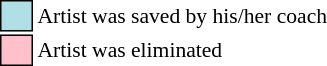<table class="toccolours"style="font-size: 90%; white-space: nowrap">
<tr>
<td style="background:#b0e0e6; border:1px solid black">     </td>
<td>Artist was saved by his/her coach</td>
</tr>
<tr>
<td style="background:pink; border:1px solid black">     </td>
<td>Artist was eliminated</td>
</tr>
</table>
